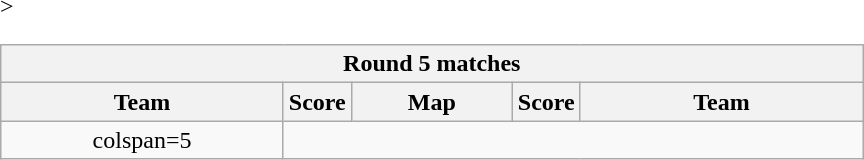<table class="wikitable" style="text-align: center;">
<tr>
<th colspan=5>Round 5 matches</th>
</tr>
<tr <noinclude>>
<th width="181px">Team</th>
<th width="20px">Score</th>
<th width="100px">Map</th>
<th width="20px">Score</th>
<th width="181px">Team</noinclude></th>
</tr>
<tr>
<td>colspan=5 </td>
</tr>
</table>
